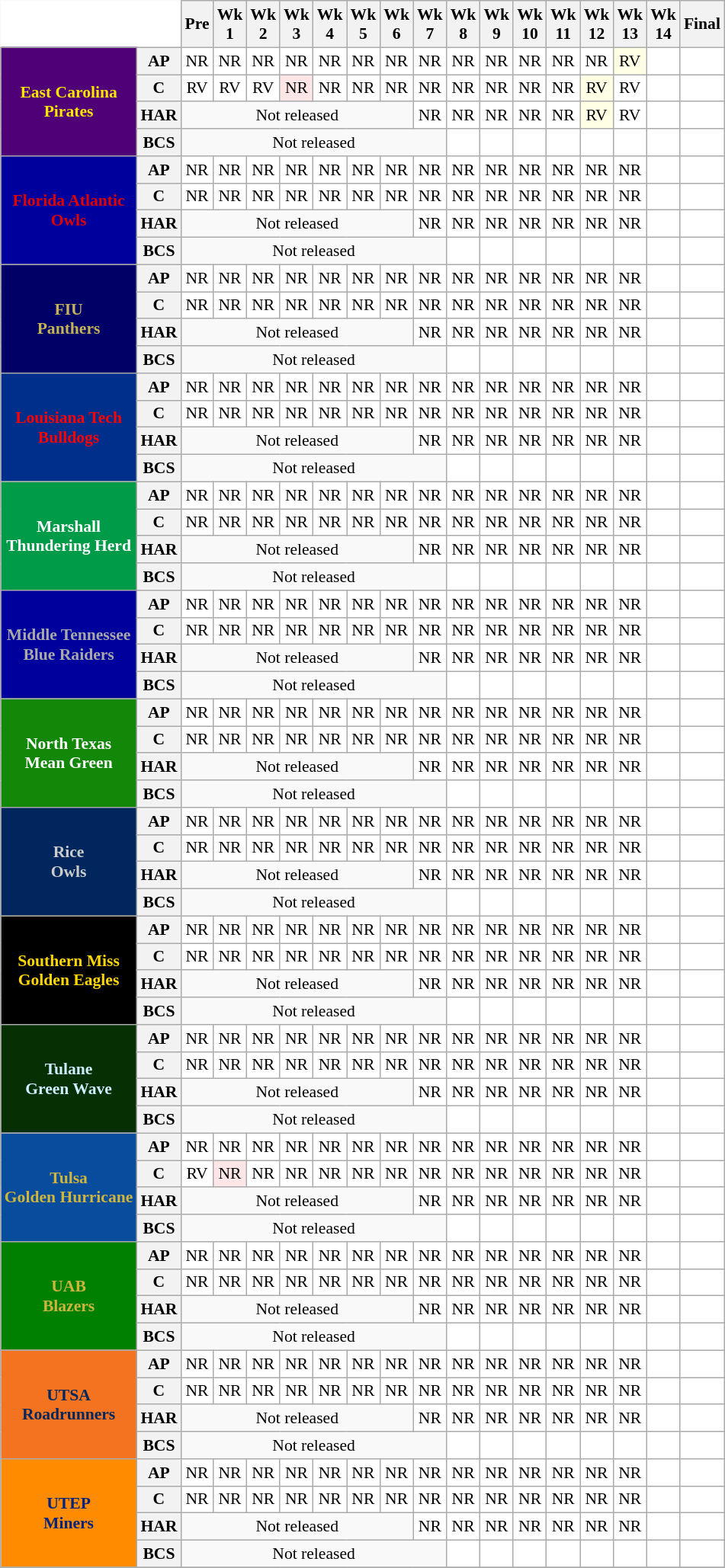<table class="wikitable" style="white-space:nowrap;font-size:90%;">
<tr>
<th colspan=2 style="background:white; border-top-style:hidden; border-left-style:hidden;"> </th>
<th>Pre</th>
<th>Wk<br>1</th>
<th>Wk<br>2</th>
<th>Wk<br>3</th>
<th>Wk<br>4</th>
<th>Wk<br>5</th>
<th>Wk<br>6</th>
<th>Wk<br>7</th>
<th>Wk<br>8</th>
<th>Wk<br>9</th>
<th>Wk<br>10</th>
<th>Wk<br>11</th>
<th>Wk<br>12</th>
<th>Wk<br>13</th>
<th>Wk<br>14</th>
<th>Final</th>
</tr>
<tr style="text-align:center;">
<th rowspan=4 style="background:#4F0076; color:#FFE600;"><strong>East Carolina<br>Pirates</strong></th>
<th>AP</th>
<td style="background:#FFF;">NR</td>
<td style="background:#FFF;">NR</td>
<td style="background:#FFF;">NR</td>
<td style="background:#FFF;">NR</td>
<td style="background:#FFF;">NR</td>
<td style="background:#FFF;">NR</td>
<td style="background:#FFF;">NR</td>
<td style="background:#FFF;">NR</td>
<td style="background:#FFF;">NR</td>
<td style="background:#FFF;">NR</td>
<td style="background:#FFF;">NR</td>
<td style="background:#FFF;">NR</td>
<td style="background:#FFF;">NR</td>
<td style="background:#ffffe6;">RV</td>
<td style="background:#FFF;"></td>
<td style="background:#FFF;"></td>
</tr>
<tr style="text-align:center;">
<th>C</th>
<td style="background:#FFF;">RV</td>
<td style="background:#FFF;">RV</td>
<td style="background:#FFF;">RV</td>
<td style="background:#FFE6E6;">NR</td>
<td style="background:#FFF">NR</td>
<td style="background:#FFF">NR</td>
<td style="background:#FFF;">NR</td>
<td style="background:#FFF;">NR</td>
<td style="background:#FFF;">NR</td>
<td style="background:#FFF;">NR</td>
<td style="background:#FFF;">NR</td>
<td style="background:#FFF;">NR</td>
<td style="background:#ffffe6;">RV</td>
<td style="background:#FFF;">RV</td>
<td style="background:#FFF;"></td>
<td style="background:#FFF;"></td>
</tr>
<tr style="text-align:center;">
<th>HAR</th>
<td colspan=7 align=center>Not released</td>
<td style="background:#FFF;">NR</td>
<td style="background:#FFF;">NR</td>
<td style="background:#FFF;">NR</td>
<td style="background:#FFF;">NR</td>
<td style="background:#FFF;">NR</td>
<td style="background:#ffffe6;">RV</td>
<td style="background:#FFF;">RV</td>
<td style="background:#FFF;"></td>
<td style="background:#FFF;"></td>
</tr>
<tr style="text-align:center;">
<th>BCS</th>
<td colspan=8 align=center>Not released</td>
<td style="background:#FFF;"></td>
<td style="background:#FFF;"></td>
<td style="background:#FFF;"></td>
<td style="background:#FFF;"></td>
<td style="background:#FFF;"></td>
<td style="background:#FFF;"></td>
<td style="background:#FFF;"></td>
<td style="background:#FFF;"></td>
</tr>
<tr style="text-align:center;">
<th rowspan=4 style="background:#00009C; color:#e00000;"><strong>Florida Atlantic<br>Owls</strong></th>
<th>AP</th>
<td style="background:#FFF;">NR</td>
<td style="background:#FFF;">NR</td>
<td style="background:#FFF;">NR</td>
<td style="background:#FFF;">NR</td>
<td style="background:#FFF;">NR</td>
<td style="background:#FFF;">NR</td>
<td style="background:#FFF;">NR</td>
<td style="background:#FFF;">NR</td>
<td style="background:#FFF;">NR</td>
<td style="background:#FFF;">NR</td>
<td style="background:#FFF;">NR</td>
<td style="background:#FFF;">NR</td>
<td style="background:#FFF;">NR</td>
<td style="background:#FFF;">NR</td>
<td style="background:#FFF;"></td>
<td style="background:#FFF;"></td>
</tr>
<tr style="text-align:center;">
<th>C</th>
<td style="background:#FFF;">NR</td>
<td style="background:#FFF;">NR</td>
<td style="background:#FFF;">NR</td>
<td style="background:#FFF;">NR</td>
<td style="background:#FFF;">NR</td>
<td style="background:#FFF;">NR</td>
<td style="background:#FFF;">NR</td>
<td style="background:#FFF;">NR</td>
<td style="background:#FFF;">NR</td>
<td style="background:#FFF;">NR</td>
<td style="background:#FFF;">NR</td>
<td style="background:#FFF;">NR</td>
<td style="background:#FFF;">NR</td>
<td style="background:#FFF;">NR</td>
<td style="background:#FFF;"></td>
<td style="background:#FFF;"></td>
</tr>
<tr style="text-align:center;">
<th>HAR</th>
<td colspan=7 align=center>Not released</td>
<td style="background:#FFF;">NR</td>
<td style="background:#FFF;">NR</td>
<td style="background:#FFF;">NR</td>
<td style="background:#FFF;">NR</td>
<td style="background:#FFF;">NR</td>
<td style="background:#FFF;">NR</td>
<td style="background:#FFF;">NR</td>
<td style="background:#FFF;"></td>
<td style="background:#FFF;"></td>
</tr>
<tr style="text-align:center;">
<th>BCS</th>
<td colspan=8 align=center>Not released</td>
<td style="background:#FFF;"></td>
<td style="background:#FFF;"></td>
<td style="background:#FFF;"></td>
<td style="background:#FFF;"></td>
<td style="background:#FFF;"></td>
<td style="background:#FFF;"></td>
<td style="background:#FFF;"></td>
<td style="background:#FFF;"></td>
</tr>
<tr style="text-align:center;">
<th rowspan=4 style="background:#000067; color:#C5B358;"><strong>FIU<br>Panthers</strong></th>
<th>AP</th>
<td style="background:#FFF;">NR</td>
<td style="background:#FFF;">NR</td>
<td style="background:#FFF;">NR</td>
<td style="background:#FFF;">NR</td>
<td style="background:#FFF;">NR</td>
<td style="background:#FFF;">NR</td>
<td style="background:#FFF;">NR</td>
<td style="background:#FFF;">NR</td>
<td style="background:#FFF;">NR</td>
<td style="background:#FFF;">NR</td>
<td style="background:#FFF;">NR</td>
<td style="background:#FFF;">NR</td>
<td style="background:#FFF;">NR</td>
<td style="background:#FFF;">NR</td>
<td style="background:#FFF;"></td>
<td style="background:#FFF;"></td>
</tr>
<tr style="text-align:center;">
<th>C</th>
<td style="background:#FFF;">NR</td>
<td style="background:#FFF;">NR</td>
<td style="background:#FFF;">NR</td>
<td style="background:#FFF;">NR</td>
<td style="background:#FFF;">NR</td>
<td style="background:#FFF;">NR</td>
<td style="background:#FFF;">NR</td>
<td style="background:#FFF;">NR</td>
<td style="background:#FFF;">NR</td>
<td style="background:#FFF;">NR</td>
<td style="background:#FFF;">NR</td>
<td style="background:#FFF;">NR</td>
<td style="background:#FFF;">NR</td>
<td style="background:#FFF;">NR</td>
<td style="background:#FFF;"></td>
<td style="background:#FFF;"></td>
</tr>
<tr style="text-align:center;">
<th>HAR</th>
<td colspan=7 align=center>Not released</td>
<td style="background:#FFF;">NR</td>
<td style="background:#FFF;">NR</td>
<td style="background:#FFF;">NR</td>
<td style="background:#FFF;">NR</td>
<td style="background:#FFF;">NR</td>
<td style="background:#FFF;">NR</td>
<td style="background:#FFF;">NR</td>
<td style="background:#FFF;"></td>
<td style="background:#FFF;"></td>
</tr>
<tr style="text-align:center;">
<th>BCS</th>
<td colspan=8 align=center>Not released</td>
<td style="background:#FFF;"></td>
<td style="background:#FFF;"></td>
<td style="background:#FFF;"></td>
<td style="background:#FFF;"></td>
<td style="background:#FFF;"></td>
<td style="background:#FFF;"></td>
<td style="background:#FFF;"></td>
<td style="background:#FFF;"></td>
</tr>
<tr style="text-align:center;">
<th rowspan=4 style="background:#002F8B; color:#FF0000;"><strong>Louisiana Tech<br>Bulldogs</strong></th>
<th>AP</th>
<td style="background:#FFF;">NR</td>
<td style="background:#FFF;">NR</td>
<td style="background:#FFF;">NR</td>
<td style="background:#FFF;">NR</td>
<td style="background:#FFF;">NR</td>
<td style="background:#FFF;">NR</td>
<td style="background:#FFF;">NR</td>
<td style="background:#FFF;">NR</td>
<td style="background:#FFF;">NR</td>
<td style="background:#FFF;">NR</td>
<td style="background:#FFF;">NR</td>
<td style="background:#FFF;">NR</td>
<td style="background:#FFF;">NR</td>
<td style="background:#FFF;">NR</td>
<td style="background:#FFF;"></td>
<td style="background:#FFF;"></td>
</tr>
<tr style="text-align:center;">
<th>C</th>
<td style="background:#FFF;">NR</td>
<td style="background:#FFF;">NR</td>
<td style="background:#FFF;">NR</td>
<td style="background:#FFF;">NR</td>
<td style="background:#FFF;">NR</td>
<td style="background:#FFF;">NR</td>
<td style="background:#FFF;">NR</td>
<td style="background:#FFF;">NR</td>
<td style="background:#FFF;">NR</td>
<td style="background:#FFF;">NR</td>
<td style="background:#FFF;">NR</td>
<td style="background:#FFF;">NR</td>
<td style="background:#FFF;">NR</td>
<td style="background:#FFF;">NR</td>
<td style="background:#FFF;"></td>
<td style="background:#FFF;"></td>
</tr>
<tr style="text-align:center;">
<th>HAR</th>
<td colspan=7 align=center>Not released</td>
<td style="background:#FFF;">NR</td>
<td style="background:#FFF;">NR</td>
<td style="background:#FFF;">NR</td>
<td style="background:#FFF;">NR</td>
<td style="background:#FFF;">NR</td>
<td style="background:#FFF;">NR</td>
<td style="background:#FFF;">NR</td>
<td style="background:#FFF;"></td>
<td style="background:#FFF;"></td>
</tr>
<tr style="text-align:center;">
<th>BCS</th>
<td colspan=8 align=center>Not released</td>
<td style="background:#FFF;"></td>
<td style="background:#FFF;"></td>
<td style="background:#FFF;"></td>
<td style="background:#FFF;"></td>
<td style="background:#FFF;"></td>
<td style="background:#FFF;"></td>
<td style="background:#FFF;"></td>
<td style="background:#FFF;"></td>
</tr>
<tr style="text-align:center;">
<th rowspan=4 style="background:#009B48; color:#FFFFFF;"><strong>Marshall<br>Thundering Herd</strong></th>
<th>AP</th>
<td style="background:#FFF;">NR</td>
<td style="background:#FFF;">NR</td>
<td style="background:#FFF;">NR</td>
<td style="background:#FFF;">NR</td>
<td style="background:#FFF;">NR</td>
<td style="background:#FFF;">NR</td>
<td style="background:#FFF;">NR</td>
<td style="background:#FFF;">NR</td>
<td style="background:#FFF;">NR</td>
<td style="background:#FFF;">NR</td>
<td style="background:#FFF;">NR</td>
<td style="background:#FFF;">NR</td>
<td style="background:#FFF;">NR</td>
<td style="background:#FFF;">NR</td>
<td style="background:#FFF;"></td>
<td style="background:#FFF;"></td>
</tr>
<tr style="text-align:center;">
<th>C</th>
<td style="background:#FFF;">NR</td>
<td style="background:#FFF;">NR</td>
<td style="background:#FFF;">NR</td>
<td style="background:#FFF;">NR</td>
<td style="background:#FFF;">NR</td>
<td style="background:#FFF;">NR</td>
<td style="background:#FFF;">NR</td>
<td style="background:#FFF;">NR</td>
<td style="background:#FFF;">NR</td>
<td style="background:#FFF;">NR</td>
<td style="background:#FFF;">NR</td>
<td style="background:#FFF;">NR</td>
<td style="background:#FFF;">NR</td>
<td style="background:#FFF;">NR</td>
<td style="background:#FFF;"></td>
<td style="background:#FFF;"></td>
</tr>
<tr style="text-align:center;">
<th>HAR</th>
<td colspan=7 align=center>Not released</td>
<td style="background:#FFF;">NR</td>
<td style="background:#FFF;">NR</td>
<td style="background:#FFF;">NR</td>
<td style="background:#FFF;">NR</td>
<td style="background:#FFF;">NR</td>
<td style="background:#FFF;">NR</td>
<td style="background:#FFF;">NR</td>
<td style="background:#FFF;"></td>
<td style="background:#FFF;"></td>
</tr>
<tr style="text-align:center;">
<th>BCS</th>
<td colspan=8 align=center>Not released</td>
<td style="background:#FFF;"></td>
<td style="background:#FFF;"></td>
<td style="background:#FFF;"></td>
<td style="background:#FFF;"></td>
<td style="background:#FFF;"></td>
<td style="background:#FFF;"></td>
<td style="background:#FFF;"></td>
<td style="background:#FFF;"></td>
</tr>
<tr style="text-align:center;">
<th rowspan=4 style="background:#00009c; color:darkGrey;"><strong>Middle Tennessee <br>Blue Raiders</strong></th>
<th>AP</th>
<td style="background:#FFF;">NR</td>
<td style="background:#FFF;">NR</td>
<td style="background:#FFF;">NR</td>
<td style="background:#FFF;">NR</td>
<td style="background:#FFF;">NR</td>
<td style="background:#FFF;">NR</td>
<td style="background:#FFF;">NR</td>
<td style="background:#FFF;">NR</td>
<td style="background:#FFF;">NR</td>
<td style="background:#FFF;">NR</td>
<td style="background:#FFF;">NR</td>
<td style="background:#FFF;">NR</td>
<td style="background:#FFF;">NR</td>
<td style="background:#FFF;">NR</td>
<td style="background:#FFF;"></td>
<td style="background:#FFF;"></td>
</tr>
<tr style="text-align:center;">
<th>C</th>
<td style="background:#FFF;">NR</td>
<td style="background:#FFF;">NR</td>
<td style="background:#FFF;">NR</td>
<td style="background:#FFF;">NR</td>
<td style="background:#FFF;">NR</td>
<td style="background:#FFF;">NR</td>
<td style="background:#FFF;">NR</td>
<td style="background:#FFF;">NR</td>
<td style="background:#FFF;">NR</td>
<td style="background:#FFF;">NR</td>
<td style="background:#FFF;">NR</td>
<td style="background:#FFF;">NR</td>
<td style="background:#FFF;">NR</td>
<td style="background:#FFF;">NR</td>
<td style="background:#FFF;"></td>
<td style="background:#FFF;"></td>
</tr>
<tr style="text-align:center;">
<th>HAR</th>
<td colspan=7 align=center>Not released</td>
<td style="background:#FFF;">NR</td>
<td style="background:#FFF;">NR</td>
<td style="background:#FFF;">NR</td>
<td style="background:#FFF;">NR</td>
<td style="background:#FFF;">NR</td>
<td style="background:#FFF;">NR</td>
<td style="background:#FFF;">NR</td>
<td style="background:#FFF;"></td>
<td style="background:#FFF;"></td>
</tr>
<tr style="text-align:center;">
<th>BCS</th>
<td colspan=8 align=center>Not released</td>
<td style="background:#FFF;"></td>
<td style="background:#FFF;"></td>
<td style="background:#FFF;"></td>
<td style="background:#FFF;"></td>
<td style="background:#FFF;"></td>
<td style="background:#FFF;"></td>
<td style="background:#FFF;"></td>
<td style="background:#FFF;"></td>
</tr>
<tr style="text-align:center;">
<th rowspan=4 style="background:#138808; color:#fff;"><strong>North Texas<br>Mean Green</strong></th>
<th>AP</th>
<td style="background:#FFF;">NR</td>
<td style="background:#FFF;">NR</td>
<td style="background:#FFF;">NR</td>
<td style="background:#FFF;">NR</td>
<td style="background:#FFF;">NR</td>
<td style="background:#FFF;">NR</td>
<td style="background:#FFF;">NR</td>
<td style="background:#FFF;">NR</td>
<td style="background:#FFF;">NR</td>
<td style="background:#FFF;">NR</td>
<td style="background:#FFF;">NR</td>
<td style="background:#FFF;">NR</td>
<td style="background:#FFF;">NR</td>
<td style="background:#FFF;">NR</td>
<td style="background:#FFF;"></td>
<td style="background:#FFF;"></td>
</tr>
<tr style="text-align:center;">
<th>C</th>
<td style="background:#FFF;">NR</td>
<td style="background:#FFF;">NR</td>
<td style="background:#FFF;">NR</td>
<td style="background:#FFF;">NR</td>
<td style="background:#FFF;">NR</td>
<td style="background:#FFF;">NR</td>
<td style="background:#FFF;">NR</td>
<td style="background:#FFF;">NR</td>
<td style="background:#FFF;">NR</td>
<td style="background:#FFF;">NR</td>
<td style="background:#FFF;">NR</td>
<td style="background:#FFF;">NR</td>
<td style="background:#FFF;">NR</td>
<td style="background:#FFF;">NR</td>
<td style="background:#FFF;"></td>
<td style="background:#FFF;"></td>
</tr>
<tr style="text-align:center;"|- style="text-align:center;">
<th>HAR</th>
<td colspan=7 align=center>Not released</td>
<td style="background:#FFF;">NR</td>
<td style="background:#FFF;">NR</td>
<td style="background:#FFF;">NR</td>
<td style="background:#FFF;">NR</td>
<td style="background:#FFF;">NR</td>
<td style="background:#FFF;">NR</td>
<td style="background:#FFF;">NR</td>
<td style="background:#FFF;"></td>
<td style="background:#FFF;"></td>
</tr>
<tr style="text-align:center;">
<th>BCS</th>
<td colspan=8 align=center>Not released</td>
<td style="background:#FFF;"></td>
<td style="background:#FFF;"></td>
<td style="background:#FFF;"></td>
<td style="background:#FFF;"></td>
<td style="background:#FFF;"></td>
<td style="background:#FFF;"></td>
<td style="background:#FFF;"></td>
<td style="background:#FFF;"></td>
</tr>
<tr style="text-align:center;">
<th rowspan=4 style="background:#00275D; color:#CCCCCC;"><strong>Rice<br>Owls</strong></th>
<th>AP</th>
<td style="background:#FFF;">NR</td>
<td style="background:#FFF;">NR</td>
<td style="background:#FFF;">NR</td>
<td style="background:#FFF;">NR</td>
<td style="background:#FFF;">NR</td>
<td style="background:#FFF;">NR</td>
<td style="background:#FFF;">NR</td>
<td style="background:#FFF;">NR</td>
<td style="background:#FFF;">NR</td>
<td style="background:#FFF;">NR</td>
<td style="background:#FFF;">NR</td>
<td style="background:#FFF;">NR</td>
<td style="background:#FFF;">NR</td>
<td style="background:#FFF;">NR</td>
<td style="background:#FFF;"></td>
<td style="background:#FFF;"></td>
</tr>
<tr style="text-align:center;">
<th>C</th>
<td style="background:#FFF;">NR</td>
<td style="background:#FFF;">NR</td>
<td style="background:#FFF;">NR</td>
<td style="background:#FFF;">NR</td>
<td style="background:#FFF;">NR</td>
<td style="background:#FFF;">NR</td>
<td style="background:#FFF;">NR</td>
<td style="background:#FFF;">NR</td>
<td style="background:#FFF;">NR</td>
<td style="background:#FFF;">NR</td>
<td style="background:#FFF;">NR</td>
<td style="background:#FFF;">NR</td>
<td style="background:#FFF;">NR</td>
<td style="background:#FFF;">NR</td>
<td style="background:#FFF;"></td>
<td style="background:#FFF;"></td>
</tr>
<tr style="text-align:center;">
<th>HAR</th>
<td colspan=7 align=center>Not released</td>
<td style="background:#FFF;">NR</td>
<td style="background:#FFF;">NR</td>
<td style="background:#FFF;">NR</td>
<td style="background:#FFF;">NR</td>
<td style="background:#FFF;">NR</td>
<td style="background:#FFF;">NR</td>
<td style="background:#FFF;">NR</td>
<td style="background:#FFF;"></td>
<td style="background:#FFF;"></td>
</tr>
<tr style="text-align:center;">
<th>BCS</th>
<td colspan=8 align=center>Not released</td>
<td style="background:#FFF;"></td>
<td style="background:#FFF;"></td>
<td style="background:#FFF;"></td>
<td style="background:#FFF;"></td>
<td style="background:#FFF;"></td>
<td style="background:#FFF;"></td>
<td style="background:#FFF;"></td>
<td style="background:#FFF;"></td>
</tr>
<tr style="text-align:center;">
<th rowspan=4 style="background:#000000; color:#FFD700;"><strong>Southern Miss<br>Golden Eagles</strong></th>
<th>AP</th>
<td style="background:#FFF;">NR</td>
<td style="background:#FFF;">NR</td>
<td style="background:#FFF;">NR</td>
<td style="background:#FFF;">NR</td>
<td style="background:#FFF;">NR</td>
<td style="background:#FFF;">NR</td>
<td style="background:#FFF;">NR</td>
<td style="background:#FFF;">NR</td>
<td style="background:#FFF;">NR</td>
<td style="background:#FFF;">NR</td>
<td style="background:#FFF;">NR</td>
<td style="background:#FFF;">NR</td>
<td style="background:#FFF;">NR</td>
<td style="background:#FFF;">NR</td>
<td style="background:#FFF;"></td>
<td style="background:#FFF;"></td>
</tr>
<tr style="text-align:center;">
<th>C</th>
<td style="background:#FFF;">NR</td>
<td style="background:#FFF;">NR</td>
<td style="background:#FFF;">NR</td>
<td style="background:#FFF;">NR</td>
<td style="background:#FFF;">NR</td>
<td style="background:#FFF;">NR</td>
<td style="background:#FFF;">NR</td>
<td style="background:#FFF;">NR</td>
<td style="background:#FFF;">NR</td>
<td style="background:#FFF;">NR</td>
<td style="background:#FFF;">NR</td>
<td style="background:#FFF;">NR</td>
<td style="background:#FFF;">NR</td>
<td style="background:#FFF;">NR</td>
<td style="background:#FFF;"></td>
<td style="background:#FFF;"></td>
</tr>
<tr style="text-align:center;">
<th>HAR</th>
<td colspan=7 align=center>Not released</td>
<td style="background:#FFF;">NR</td>
<td style="background:#FFF;">NR</td>
<td style="background:#FFF;">NR</td>
<td style="background:#FFF;">NR</td>
<td style="background:#FFF;">NR</td>
<td style="background:#FFF;">NR</td>
<td style="background:#FFF;">NR</td>
<td style="background:#FFF;"></td>
<td style="background:#FFF;"></td>
</tr>
<tr style="text-align:center;">
<th>BCS</th>
<td colspan=8 align=center>Not released</td>
<td style="background:#FFF;"></td>
<td style="background:#FFF;"></td>
<td style="background:#FFF;"></td>
<td style="background:#FFF;"></td>
<td style="background:#FFF;"></td>
<td style="background:#FFF;"></td>
<td style="background:#FFF;"></td>
<td style="background:#FFF;"></td>
</tr>
<tr style="text-align:center;">
<th rowspan=4 style="background:#063003; color:#CCEEFF;"><strong>Tulane<br>Green Wave</strong></th>
<th>AP</th>
<td style="background:#FFF;">NR</td>
<td style="background:#FFF;">NR</td>
<td style="background:#FFF;">NR</td>
<td style="background:#FFF;">NR</td>
<td style="background:#FFF;">NR</td>
<td style="background:#FFF;">NR</td>
<td style="background:#FFF;">NR</td>
<td style="background:#FFF;">NR</td>
<td style="background:#FFF;">NR</td>
<td style="background:#FFF;">NR</td>
<td style="background:#FFF;">NR</td>
<td style="background:#FFF;">NR</td>
<td style="background:#FFF;">NR</td>
<td style="background:#FFF;">NR</td>
<td style="background:#FFF;"></td>
<td style="background:#FFF;"></td>
</tr>
<tr style="text-align:center;">
<th>C</th>
<td style="background:#FFF;">NR</td>
<td style="background:#FFF;">NR</td>
<td style="background:#FFF;">NR</td>
<td style="background:#FFF;">NR</td>
<td style="background:#FFF;">NR</td>
<td style="background:#FFF;">NR</td>
<td style="background:#FFF;">NR</td>
<td style="background:#FFF;">NR</td>
<td style="background:#FFF;">NR</td>
<td style="background:#FFF;">NR</td>
<td style="background:#FFF;">NR</td>
<td style="background:#FFF;">NR</td>
<td style="background:#FFF;">NR</td>
<td style="background:#FFF;">NR</td>
<td style="background:#FFF;"></td>
<td style="background:#FFF;"></td>
</tr>
<tr style="text-align:center;">
<th>HAR</th>
<td colspan=7 align=center>Not released</td>
<td style="background:#FFF;">NR</td>
<td style="background:#FFF;">NR</td>
<td style="background:#FFF;">NR</td>
<td style="background:#FFF;">NR</td>
<td style="background:#FFF;">NR</td>
<td style="background:#FFF;">NR</td>
<td style="background:#FFF;">NR</td>
<td style="background:#FFF;"></td>
<td style="background:#FFF;"></td>
</tr>
<tr style="text-align:center;">
<th>BCS</th>
<td colspan=8 align=center>Not released</td>
<td style="background:#FFF;"></td>
<td style="background:#FFF;"></td>
<td style="background:#FFF;"></td>
<td style="background:#FFF;"></td>
<td style="background:#FFF;"></td>
<td style="background:#FFF;"></td>
<td style="background:#FFF;"></td>
<td style="background:#FFF;"></td>
</tr>
<tr style="text-align:center;">
<th rowspan=4 style="background:#084c9e; color:#CFB53B;"><strong>Tulsa<br>Golden Hurricane</strong></th>
<th>AP</th>
<td style="background:#FFF;">NR</td>
<td style="background:#FFF;">NR</td>
<td style="background:#FFF;">NR</td>
<td style="background:#FFF;">NR</td>
<td style="background:#FFF;">NR</td>
<td style="background:#FFF;">NR</td>
<td style="background:#FFF;">NR</td>
<td style="background:#FFF;">NR</td>
<td style="background:#FFF;">NR</td>
<td style="background:#FFF;">NR</td>
<td style="background:#FFF;">NR</td>
<td style="background:#FFF;">NR</td>
<td style="background:#FFF;">NR</td>
<td style="background:#FFF;">NR</td>
<td style="background:#FFF;"></td>
<td style="background:#FFF;"></td>
</tr>
<tr style="text-align:center;">
<th>C</th>
<td style="background:#FFF;">RV</td>
<td style="background:#FFE6E6;">NR</td>
<td style="background:#FFF;">NR</td>
<td style="background:#FFF;">NR</td>
<td style="background:#FFF">NR</td>
<td style="background:#FFF;">NR</td>
<td style="background:#FFF;">NR</td>
<td style="background:#FFF;">NR</td>
<td style="background:#FFF;">NR</td>
<td style="background:#FFF;">NR</td>
<td style="background:#FFF;">NR</td>
<td style="background:#FFF;">NR</td>
<td style="background:#FFF;">NR</td>
<td style="background:#FFF;">NR</td>
<td style="background:#FFF;"></td>
<td style="background:#FFF;"></td>
</tr>
<tr style="text-align:center;">
<th>HAR</th>
<td colspan=7 align=center>Not released</td>
<td style="background:#FFF;">NR</td>
<td style="background:#FFF;">NR</td>
<td style="background:#FFF;">NR</td>
<td style="background:#FFF;">NR</td>
<td style="background:#FFF;">NR</td>
<td style="background:#FFF;">NR</td>
<td style="background:#FFF;">NR</td>
<td style="background:#FFF;"></td>
<td style="background:#FFF;"></td>
</tr>
<tr style="text-align:center;">
<th>BCS</th>
<td colspan=8 align=center>Not released</td>
<td style="background:#FFF;"></td>
<td style="background:#FFF;"></td>
<td style="background:#FFF;"></td>
<td style="background:#FFF;"></td>
<td style="background:#FFF;"></td>
<td style="background:#FFF;"></td>
<td style="background:#FFF;"></td>
<td style="background:#FFF;"></td>
</tr>
<tr style="text-align:center;">
<th rowspan=4 style="background:#008000; color:#CFB53B;"><strong>UAB<br>Blazers</strong></th>
<th>AP</th>
<td style="background:#FFF;">NR</td>
<td style="background:#FFF;">NR</td>
<td style="background:#FFF;">NR</td>
<td style="background:#FFF;">NR</td>
<td style="background:#FFF;">NR</td>
<td style="background:#FFF;">NR</td>
<td style="background:#FFF;">NR</td>
<td style="background:#FFF;">NR</td>
<td style="background:#FFF;">NR</td>
<td style="background:#FFF;">NR</td>
<td style="background:#FFF;">NR</td>
<td style="background:#FFF;">NR</td>
<td style="background:#FFF;">NR</td>
<td style="background:#FFF;">NR</td>
<td style="background:#FFF;"></td>
<td style="background:#FFF;"></td>
</tr>
<tr style="text-align:center;">
<th>C</th>
<td style="background:#FFF;">NR</td>
<td style="background:#FFF;">NR</td>
<td style="background:#FFF;">NR</td>
<td style="background:#FFF;">NR</td>
<td style="background:#FFF;">NR</td>
<td style="background:#FFF;">NR</td>
<td style="background:#FFF;">NR</td>
<td style="background:#FFF;">NR</td>
<td style="background:#FFF;">NR</td>
<td style="background:#FFF;">NR</td>
<td style="background:#FFF;">NR</td>
<td style="background:#FFF;">NR</td>
<td style="background:#FFF;">NR</td>
<td style="background:#FFF;">NR</td>
<td style="background:#FFF;"></td>
<td style="background:#FFF;"></td>
</tr>
<tr style="text-align:center;">
<th>HAR</th>
<td colspan=7 align=center>Not released</td>
<td style="background:#FFF;">NR</td>
<td style="background:#FFF;">NR</td>
<td style="background:#FFF;">NR</td>
<td style="background:#FFF;">NR</td>
<td style="background:#FFF;">NR</td>
<td style="background:#FFF;">NR</td>
<td style="background:#FFF;">NR</td>
<td style="background:#FFF;"></td>
<td style="background:#FFF;"></td>
</tr>
<tr style="text-align:center;">
<th>BCS</th>
<td colspan=8 align=center>Not released</td>
<td style="background:#FFF;"></td>
<td style="background:#FFF;"></td>
<td style="background:#FFF;"></td>
<td style="background:#FFF;"></td>
<td style="background:#FFF;"></td>
<td style="background:#FFF;"></td>
<td style="background:#FFF;"></td>
<td style="background:#FFF;"></td>
</tr>
<tr style="text-align:center;">
<th rowspan=4 style="background:#F47321; color:#00285C;"><strong>UTSA<br>Roadrunners</strong></th>
<th>AP</th>
<td style="background:#FFF;">NR</td>
<td style="background:#FFF;">NR</td>
<td style="background:#FFF;">NR</td>
<td style="background:#FFF;">NR</td>
<td style="background:#FFF;">NR</td>
<td style="background:#FFF;">NR</td>
<td style="background:#FFF;">NR</td>
<td style="background:#FFF;">NR</td>
<td style="background:#FFF;">NR</td>
<td style="background:#FFF;">NR</td>
<td style="background:#FFF;">NR</td>
<td style="background:#FFF;">NR</td>
<td style="background:#FFF;">NR</td>
<td style="background:#FFF;">NR</td>
<td style="background:#FFF;"></td>
<td style="background:#FFF;"></td>
</tr>
<tr style="text-align:center;">
<th>C</th>
<td style="background:#FFF;">NR</td>
<td style="background:#FFF;">NR</td>
<td style="background:#FFF;">NR</td>
<td style="background:#FFF;">NR</td>
<td style="background:#FFF;">NR</td>
<td style="background:#FFF;">NR</td>
<td style="background:#FFF;">NR</td>
<td style="background:#FFF;">NR</td>
<td style="background:#FFF;">NR</td>
<td style="background:#FFF;">NR</td>
<td style="background:#FFF;">NR</td>
<td style="background:#FFF;">NR</td>
<td style="background:#FFF;">NR</td>
<td style="background:#FFF;">NR</td>
<td style="background:#FFF;"></td>
<td style="background:#FFF;"></td>
</tr>
<tr style="text-align:center;">
<th>HAR</th>
<td colspan=7 align=center>Not released</td>
<td style="background:#FFF;">NR</td>
<td style="background:#FFF;">NR</td>
<td style="background:#FFF;">NR</td>
<td style="background:#FFF;">NR</td>
<td style="background:#FFF;">NR</td>
<td style="background:#FFF;">NR</td>
<td style="background:#FFF;">NR</td>
<td style="background:#FFF;"></td>
<td style="background:#FFF;"></td>
</tr>
<tr style="text-align:center;">
<th>BCS</th>
<td colspan=8 align=center>Not released</td>
<td style="background:#FFF;"></td>
<td style="background:#FFF;"></td>
<td style="background:#FFF;"></td>
<td style="background:#FFF;"></td>
<td style="background:#FFF;"></td>
<td style="background:#FFF;"></td>
<td style="background:#FFF;"></td>
<td style="background:#FFF;"></td>
</tr>
<tr style="text-align:center;">
<th rowspan=4 style="background:#FF8C00; color:#00247D;"><strong>UTEP<br>Miners</strong></th>
<th>AP</th>
<td style="background:#FFF;">NR</td>
<td style="background:#FFF;">NR</td>
<td style="background:#FFF;">NR</td>
<td style="background:#FFF;">NR</td>
<td style="background:#FFF;">NR</td>
<td style="background:#FFF;">NR</td>
<td style="background:#FFF;">NR</td>
<td style="background:#FFF;">NR</td>
<td style="background:#FFF;">NR</td>
<td style="background:#FFF;">NR</td>
<td style="background:#FFF;">NR</td>
<td style="background:#FFF;">NR</td>
<td style="background:#FFF;">NR</td>
<td style="background:#FFF;">NR</td>
<td style="background:#FFF;"></td>
<td style="background:#FFF;"></td>
</tr>
<tr style="text-align:center;">
<th>C</th>
<td style="background:#FFF;">NR</td>
<td style="background:#FFF;">NR</td>
<td style="background:#FFF;">NR</td>
<td style="background:#FFF;">NR</td>
<td style="background:#FFF;">NR</td>
<td style="background:#FFF;">NR</td>
<td style="background:#FFF;">NR</td>
<td style="background:#FFF;">NR</td>
<td style="background:#FFF;">NR</td>
<td style="background:#FFF;">NR</td>
<td style="background:#FFF;">NR</td>
<td style="background:#FFF;">NR</td>
<td style="background:#FFF;">NR</td>
<td style="background:#FFF;">NR</td>
<td style="background:#FFF;"></td>
<td style="background:#FFF;"></td>
</tr>
<tr style="text-align:center;">
<th>HAR</th>
<td colspan=7 align=center>Not released</td>
<td style="background:#FFF;">NR</td>
<td style="background:#FFF;">NR</td>
<td style="background:#FFF;">NR</td>
<td style="background:#FFF;">NR</td>
<td style="background:#FFF;">NR</td>
<td style="background:#FFF;">NR</td>
<td style="background:#FFF;">NR</td>
<td style="background:#FFF;"></td>
<td style="background:#FFF;"></td>
</tr>
<tr style="text-align:center;">
<th>BCS</th>
<td colspan=8 align=center>Not released</td>
<td style="background:#FFF;"></td>
<td style="background:#FFF;"></td>
<td style="background:#FFF;"></td>
<td style="background:#FFF;"></td>
<td style="background:#FFF;"></td>
<td style="background:#FFF;"></td>
<td style="background:#FFF;"></td>
<td style="background:#FFF;"></td>
</tr>
<tr style="text-align:center;">
</tr>
</table>
